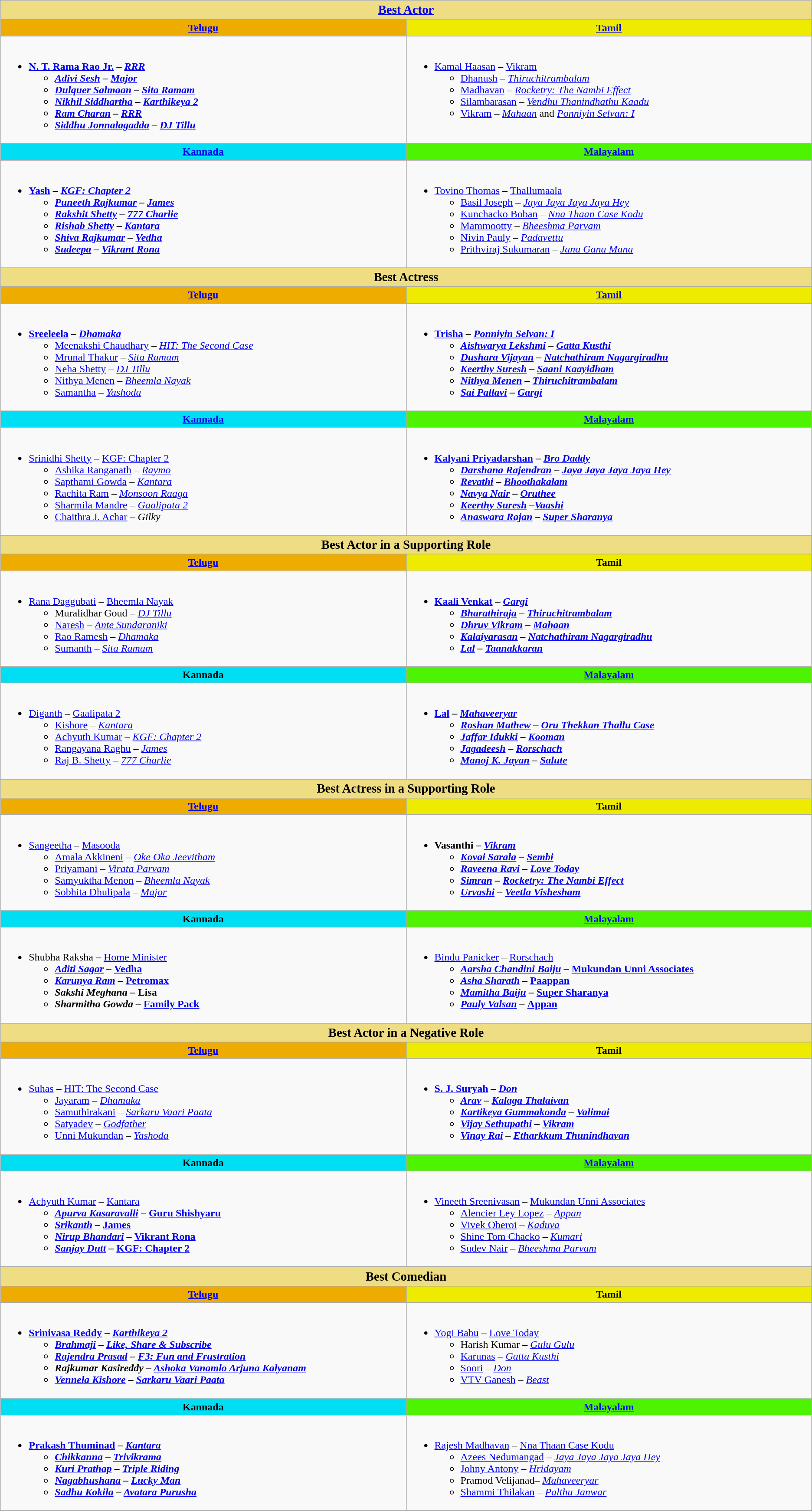<table class="wikitable" |>
<tr>
<th colspan="2" ! style="background:#eedd82; width:3000px; text-align:center;"><big><a href='#'>Best Actor</a></big></th>
</tr>
<tr>
<th ! style="background:#efac00; width:50%; text-align:center;"><a href='#'>Telugu</a></th>
<th ! style="background:#efeb00; width:50%; text-align:center;"><a href='#'>Tamil</a></th>
</tr>
<tr>
<td valign="top"><br><ul><li><strong><a href='#'>N. T. Rama Rao Jr.</a> – <em><a href='#'>RRR</a><strong><em><ul><li><a href='#'>Adivi Sesh</a> – <a href='#'></em>Major<em></a></li><li><a href='#'>Dulquer Salmaan</a> – </em><a href='#'>Sita Ramam</a><em></li><li><a href='#'>Nikhil Siddhartha</a> – </em><a href='#'>Karthikeya 2</a><em></li><li><a href='#'>Ram Charan</a> – </em><a href='#'>RRR</a><em></li><li><a href='#'>Siddhu Jonnalagadda</a> – </em><a href='#'>DJ Tillu</a><em></li></ul></li></ul></td>
<td valign="top"><br><ul><li></strong><a href='#'>Kamal Haasan</a> – </em><a href='#'>Vikram</a></em></strong><ul><li><a href='#'>Dhanush</a> – <em><a href='#'>Thiruchitrambalam</a></em></li><li><a href='#'>Madhavan</a> – <em><a href='#'>Rocketry: The Nambi Effect</a></em></li><li><a href='#'>Silambarasan</a> – <em><a href='#'>Vendhu Thanindhathu Kaadu</a></em></li><li><a href='#'>Vikram</a> – <em><a href='#'>Mahaan</a></em> and <em><a href='#'>Ponniyin Selvan: I</a></em></li></ul></li></ul></td>
</tr>
<tr>
<th ! style="background:#00def3; text-align:center;"><a href='#'>Kannada</a></th>
<th ! style="background:#4df300; text-align:center;"><a href='#'>Malayalam</a></th>
</tr>
<tr>
<td valign="top"><br><ul><li><strong><a href='#'>Yash</a> – <em><a href='#'>KGF: Chapter 2</a><strong><em><ul><li><a href='#'>Puneeth Rajkumar</a> – <a href='#'></em>James<em></a></li><li><a href='#'>Rakshit Shetty</a> – </em><a href='#'>777 Charlie</a><em></li><li><a href='#'>Rishab Shetty</a> – <a href='#'></em>Kantara<em></a></li><li><a href='#'>Shiva Rajkumar</a> – <a href='#'></em>Vedha<em></a></li><li><a href='#'>Sudeepa</a> – </em><a href='#'>Vikrant Rona</a><em></li></ul></li></ul></td>
<td valign="top"><br><ul><li></strong><a href='#'>Tovino Thomas</a> – </em><a href='#'>Thallumaala</a></em></strong><ul><li><a href='#'>Basil Joseph</a> – <a href='#'><em>Jaya Jaya Jaya Jaya Hey</em></a></li><li><a href='#'>Kunchacko Boban</a> – <em><a href='#'>Nna Thaan Case Kodu</a></em></li><li><a href='#'>Mammootty</a> – <em><a href='#'>Bheeshma Parvam</a></em></li><li><a href='#'>Nivin Pauly</a> –  <em><a href='#'>Padavettu</a></em></li><li><a href='#'>Prithviraj Sukumaran</a> – <a href='#'><em>Jana Gana Mana</em></a></li></ul></li></ul></td>
</tr>
<tr>
<th colspan="2" ! style="background:#eedd82; width:3000px; text-align:center;"><big>Best Actress</big></th>
</tr>
<tr>
<th ! style="background:#efac00; width:50%; text-align:center;"><a href='#'>Telugu</a></th>
<th ! style="background:#efeb00; width:50%; text-align:center;"><a href='#'>Tamil</a></th>
</tr>
<tr>
<td valign="top"><br><ul><li><strong><a href='#'>Sreeleela</a> – <a href='#'><em>Dhamaka</em></a></strong><ul><li><a href='#'>Meenakshi Chaudhary</a> – <em><a href='#'>HIT: The Second Case</a></em></li><li><a href='#'>Mrunal Thakur</a> – <em><a href='#'>Sita Ramam</a></em></li><li><a href='#'>Neha Shetty</a> – <em><a href='#'>DJ Tillu</a></em></li><li><a href='#'>Nithya Menen</a> – <em><a href='#'>Bheemla Nayak</a></em></li><li><a href='#'>Samantha</a> – <a href='#'><em>Yashoda</em></a></li></ul></li></ul></td>
<td valign="top"><br><ul><li><strong><a href='#'>Trisha</a> – <em><a href='#'>Ponniyin Selvan: I</a><strong><em><ul><li><a href='#'>Aishwarya Lekshmi</a> – </em><a href='#'>Gatta Kusthi</a><em></li><li><a href='#'>Dushara Vijayan</a> – </em><a href='#'>Natchathiram Nagargiradhu</a><em></li><li><a href='#'>Keerthy Suresh</a> – </em><a href='#'>Saani Kaayidham</a><em></li><li><a href='#'>Nithya Menen</a> – </em><a href='#'>Thiruchitrambalam</a><em></li><li><a href='#'>Sai Pallavi</a> – </em><a href='#'>Gargi</a><em></li></ul></li></ul></td>
</tr>
<tr>
<th ! style="background:#00def3; text-align:center;"><a href='#'>Kannada</a></th>
<th ! style="background:#4df300; text-align:center;"><a href='#'>Malayalam</a></th>
</tr>
<tr>
<td valign="top"><br><ul><li></strong><a href='#'>Srinidhi Shetty</a> – </em><a href='#'>KGF: Chapter 2</a></em></strong><ul><li><a href='#'>Ashika Ranganath</a> – <em><a href='#'>Raymo</a></em></li><li><a href='#'>Sapthami Gowda</a> – <em><a href='#'>Kantara</a></em></li><li><a href='#'>Rachita Ram</a> – <em><a href='#'>Monsoon Raaga</a></em></li><li><a href='#'>Sharmila Mandre</a> – <em><a href='#'>Gaalipata 2</a></em></li><li><a href='#'>Chaithra J. Achar</a> – <em>Gilky</em></li></ul></li></ul></td>
<td valign="top"><br><ul><li><strong><a href='#'>Kalyani Priyadarshan</a> – <em><a href='#'>Bro Daddy</a><strong><em><ul><li><a href='#'>Darshana Rajendran</a> – <a href='#'></em>Jaya Jaya Jaya Jaya Hey<em></a></li><li><a href='#'>Revathi</a> – </em><a href='#'>Bhoothakalam</a><em></li><li><a href='#'>Navya Nair</a> – </em><a href='#'>Oruthee</a><em></li><li><a href='#'>Keerthy Suresh</a> –</em><a href='#'>Vaashi</a><em></li><li><a href='#'>Anaswara Rajan</a> – </em><a href='#'>Super Sharanya</a><em></li></ul></li></ul></td>
</tr>
<tr>
</tr>
<tr>
<th colspan="2" ! style="background:#eedd82; width:3000px; text-align:center;"><big>Best Actor in a Supporting Role</big></th>
</tr>
<tr>
<th ! style="background:#efac00; width:50%; text-align:center;"><a href='#'>Telugu</a></th>
<th ! style="background:#efeb00; width:50%; text-align:center;">Tamil</th>
</tr>
<tr>
<td valign="top"><br><ul><li></strong><a href='#'>Rana Daggubati</a> – </em><a href='#'>Bheemla Nayak</a></em></strong><ul><li>Muralidhar Goud – <em><a href='#'>DJ Tillu</a></em></li><li><a href='#'>Naresh</a> – <em><a href='#'>Ante Sundaraniki</a></em></li><li><a href='#'>Rao Ramesh</a> – <a href='#'><em>Dhamaka</em></a></li><li><a href='#'>Sumanth</a> – <em><a href='#'>Sita Ramam</a></em></li></ul></li></ul></td>
<td valign="top"><br><ul><li><strong><a href='#'>Kaali Venkat</a> – <em><a href='#'>Gargi</a><strong><em><ul><li><a href='#'>Bharathiraja</a> – </em><a href='#'>Thiruchitrambalam</a><em></li><li><a href='#'>Dhruv Vikram</a> – <a href='#'></em>Mahaan<em></a></li><li><a href='#'>Kalaiyarasan</a> – </em><a href='#'>Natchathiram Nagargiradhu</a><em></li><li><a href='#'>Lal</a> – </em><a href='#'>Taanakkaran</a><em></li></ul></li></ul></td>
</tr>
<tr>
<th ! style="background:#00def3; text-align:center;">Kannada</th>
<th ! style="background:#4df300; text-align:center;"><a href='#'>Malayalam</a></th>
</tr>
<tr>
<td valign="top"><br><ul><li></strong><a href='#'>Diganth</a> – </em><a href='#'>Gaalipata 2</a></em></strong><ul><li><a href='#'>Kishore</a> – <em><a href='#'>Kantara</a></em></li><li><a href='#'>Achyuth Kumar</a> – <em><a href='#'>KGF: Chapter 2</a></em></li><li><a href='#'>Rangayana Raghu</a> – <a href='#'><em>James</em></a></li><li><a href='#'>Raj B. Shetty</a> – <em><a href='#'>777 Charlie</a></em></li></ul></li></ul></td>
<td valign="top"><br><ul><li><strong><a href='#'>Lal</a> – <em><a href='#'>Mahaveeryar</a><strong><em><ul><li><a href='#'>Roshan Mathew</a> – </em><a href='#'>Oru Thekkan Thallu Case</a><em></li><li><a href='#'>Jaffar Idukki</a> – <a href='#'></em>Kooman<em></a></li><li><a href='#'>Jagadeesh</a> – </em><a href='#'>Rorschach</a><em></li><li><a href='#'>Manoj K. Jayan</a> – </em><a href='#'>Salute</a><em></li></ul></li></ul></td>
</tr>
<tr>
<th colspan="2" ! style="background:#eedd82; width:3000px; text-align:center;"><big>Best Actress in a Supporting Role</big></th>
</tr>
<tr>
<th ! style="background:#efac00; width:50%; text-align:center;"><a href='#'>Telugu</a></th>
<th ! style="background:#efeb00; width:50%; text-align:center;">Tamil</th>
</tr>
<tr>
<td valign="top"><br><ul><li></strong><a href='#'>Sangeetha</a> – </em><a href='#'>Masooda</a></em></strong><ul><li><a href='#'>Amala Akkineni</a> – <em><a href='#'>Oke Oka Jeevitham</a></em></li><li><a href='#'>Priyamani</a> – <em><a href='#'>Virata Parvam</a></em></li><li><a href='#'>Samyuktha Menon</a> – <em><a href='#'>Bheemla Nayak</a></em></li><li><a href='#'>Sobhita Dhulipala</a> – <a href='#'><em>Major</em></a></li></ul></li></ul></td>
<td valign="top"><br><ul><li><strong>Vasanthi – <em><a href='#'>Vikram</a><strong><em><ul><li><a href='#'>Kovai Sarala</a> – </em><a href='#'>Sembi</a><em></li><li><a href='#'>Raveena Ravi</a> – </em><a href='#'>Love Today</a><em></li><li><a href='#'>Simran</a> – </em><a href='#'>Rocketry: The Nambi Effect</a><em></li><li><a href='#'>Urvashi</a> – </em><a href='#'>Veetla Vishesham</a><em></li></ul></li></ul></td>
</tr>
<tr>
<th ! style="background:#00def3; text-align:center;">Kannada</th>
<th ! style="background:#4df300; text-align:center;"><a href='#'>Malayalam</a></th>
</tr>
<tr>
<td valign="top"><br><ul><li></strong>Shubha Raksha<strong> – <a href='#'></em></strong>Home Minister<strong><em></a><ul><li><a href='#'>Aditi Sagar</a> – <a href='#'></em>Vedha<em></a></li><li><a href='#'>Karunya Ram</a> – <a href='#'></em>Petromax<em></a></li><li>Sakshi Meghana – </em>Lisa<em></li><li>Sharmitha Gowda – <a href='#'></em>Family Pack<em></a></li></ul></li></ul></td>
<td valign="top"><br><ul><li></strong><a href='#'>Bindu Panicker</a> – <a href='#'></em>Rorschach<em></a><strong><ul><li><a href='#'>Aarsha Chandini Baiju</a> – </em><a href='#'>Mukundan Unni Associates</a><em></li><li><a href='#'>Asha Sharath</a> – </em><a href='#'>Paappan</a><em></li><li><a href='#'>Mamitha Baiju</a> – </em><a href='#'>Super Sharanya</a><em></li><li><a href='#'>Pauly Valsan</a> – </em><a href='#'>Appan</a><em></li></ul></li></ul></td>
</tr>
<tr>
<th colspan="2" ! style="background:#eedd82; width:3000px; text-align:center;"><big>Best Actor in a Negative Role</big></th>
</tr>
<tr>
<th ! style="background:#efac00; width:50%; text-align:center;"><a href='#'>Telugu</a></th>
<th ! style="background:#efeb00; width:50%; text-align:center;">Tamil</th>
</tr>
<tr>
<td valign="top"><br><ul><li></strong><a href='#'>Suhas</a> – </em><a href='#'>HIT: The Second Case</a></em></strong><ul><li><a href='#'>Jayaram</a> – <a href='#'><em>Dhamaka</em></a></li><li><a href='#'>Samuthirakani</a> – <em><a href='#'>Sarkaru Vaari Paata</a></em></li><li><a href='#'>Satyadev</a> – <a href='#'><em>Godfather</em></a></li><li><a href='#'>Unni Mukundan</a> – <a href='#'><em>Yashoda</em></a></li></ul></li></ul></td>
<td valign="top"><br><ul><li><strong><a href='#'>S. J. Suryah</a> – <em><a href='#'>Don</a><strong><em><ul><li><a href='#'>Arav</a> – </em><a href='#'>Kalaga Thalaivan</a><em></li><li><a href='#'>Kartikeya Gummakonda</a> – </em><a href='#'>Valimai</a><em></li><li><a href='#'>Vijay Sethupathi</a> – </em><a href='#'>Vikram</a><em></li><li><a href='#'>Vinay Rai</a> – </em><a href='#'>Etharkkum Thunindhavan</a><em></li></ul></li></ul></td>
</tr>
<tr>
<th ! style="background:#00def3; text-align:center;">Kannada</th>
<th ! style="background:#4df300; text-align:center;"><a href='#'>Malayalam</a></th>
</tr>
<tr>
<td valign="top"><br><ul><li></strong><a href='#'>Achyuth Kumar</a> – <a href='#'></em>Kantara<em></a><strong><ul><li><a href='#'>Apurva Kasaravalli</a> – <a href='#'></em>Guru Shishyaru<em></a></li><li><a href='#'>Srikanth</a> – <a href='#'></em>James<em></a></li><li><a href='#'>Nirup Bhandari</a> – </em><a href='#'>Vikrant Rona</a><em></li><li><a href='#'>Sanjay Dutt</a> – </em><a href='#'>KGF: Chapter 2</a><em></li></ul></li></ul></td>
<td valign="top"><br><ul><li></strong><a href='#'>Vineeth Sreenivasan</a> – </em><a href='#'>Mukundan Unni Associates</a></em></strong><ul><li><a href='#'>Alencier Ley Lopez</a> – <em><a href='#'>Appan</a></em></li><li><a href='#'>Vivek Oberoi</a> – <em><a href='#'>Kaduva</a></em></li><li><a href='#'>Shine Tom Chacko</a> – <em><a href='#'>Kumari</a></em></li><li><a href='#'>Sudev Nair</a> – <em><a href='#'>Bheeshma Parvam</a></em></li></ul></li></ul></td>
</tr>
<tr>
<th colspan="2" ! style="background:#eedd82; width:3000px; text-align:center;"><big>Best Comedian</big></th>
</tr>
<tr>
<th ! style="background:#efac00; width:50%; text-align:center;"><a href='#'>Telugu</a></th>
<th ! style="background:#efeb00; width:50%; text-align:center;">Tamil</th>
</tr>
<tr>
<td valign="top"><br><ul><li><strong><a href='#'>Srinivasa Reddy</a> – <em><a href='#'>Karthikeya 2</a><strong><em><ul><li><a href='#'>Brahmaji</a> – </em><a href='#'>Like, Share & Subscribe</a><em></li><li><a href='#'>Rajendra Prasad</a> – </em><a href='#'>F3: Fun and Frustration</a><em></li><li>Rajkumar Kasireddy – </em><a href='#'>Ashoka Vanamlo Arjuna Kalyanam</a><em></li><li><a href='#'>Vennela Kishore</a> – </em><a href='#'>Sarkaru Vaari Paata</a><em></li></ul></li></ul></td>
<td valign="top"><br><ul><li></strong><a href='#'>Yogi Babu</a> – </em><a href='#'>Love Today</a></em></strong><ul><li>Harish Kumar – <em><a href='#'>Gulu Gulu</a></em></li><li><a href='#'>Karunas</a> – <em><a href='#'>Gatta Kusthi</a></em></li><li><a href='#'>Soori</a> – <em><a href='#'>Don</a></em></li><li><a href='#'>VTV Ganesh</a> – <em><a href='#'>Beast</a></em></li></ul></li></ul></td>
</tr>
<tr>
<th ! style="background:#00def3; text-align:center;">Kannada</th>
<th ! style="background:#4df300; text-align:center;"><a href='#'>Malayalam</a></th>
</tr>
<tr>
<td valign="top"><br><ul><li><strong><a href='#'>Prakash Thuminad</a> – <em><a href='#'>Kantara</a><strong><em><ul><li><a href='#'>Chikkanna</a> – <a href='#'></em>Trivikrama<em></a></li><li><a href='#'>Kuri Prathap</a> – </em><a href='#'>Triple Riding</a><em></li><li><a href='#'>Nagabhushana</a> – <a href='#'></em>Lucky Man<em></a></li><li><a href='#'>Sadhu Kokila</a> – <a href='#'></em>Avatara Purusha<em></a></li></ul></li></ul></td>
<td valign="top"><br><ul><li></strong><a href='#'>Rajesh Madhavan</a> – </em><a href='#'>Nna Thaan Case Kodu</a></em></strong><ul><li><a href='#'>Azees Nedumangad</a> – <em><a href='#'>Jaya Jaya Jaya Jaya Hey</a></em></li><li><a href='#'>Johny Antony</a> – <em><a href='#'>Hridayam</a></em></li><li>Pramod Velijanad– <em><a href='#'>Mahaveeryar</a></em></li><li><a href='#'>Shammi Thilakan</a> – <em><a href='#'>Palthu Janwar</a></em></li></ul></li></ul></td>
</tr>
<tr>
</tr>
</table>
